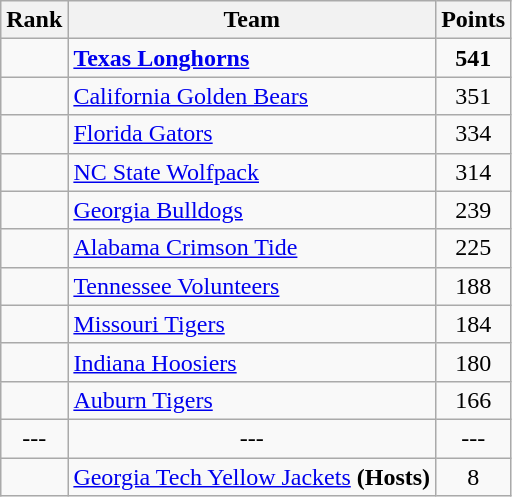<table class="wikitable sortable" style="text-align:center">
<tr>
<th>Rank</th>
<th>Team</th>
<th>Points</th>
</tr>
<tr>
<td></td>
<td align="left"><strong><a href='#'>Texas Longhorns</a> </strong></td>
<td><strong>541</strong></td>
</tr>
<tr>
<td></td>
<td align="left"><a href='#'>California Golden Bears</a></td>
<td>351</td>
</tr>
<tr>
<td></td>
<td align="left"><a href='#'>Florida Gators</a></td>
<td>334</td>
</tr>
<tr>
<td></td>
<td align="left"><a href='#'>NC State Wolfpack</a></td>
<td>314</td>
</tr>
<tr>
<td></td>
<td align="left"><a href='#'>Georgia Bulldogs</a></td>
<td>239</td>
</tr>
<tr>
<td></td>
<td align="left"><a href='#'>Alabama Crimson Tide</a></td>
<td>225</td>
</tr>
<tr>
<td></td>
<td align="left"><a href='#'>Tennessee Volunteers</a></td>
<td>188</td>
</tr>
<tr>
<td></td>
<td align="left"><a href='#'>Missouri Tigers</a></td>
<td>184</td>
</tr>
<tr>
<td></td>
<td align="left"><a href='#'>Indiana Hoosiers</a></td>
<td>180</td>
</tr>
<tr>
<td></td>
<td align="left"><a href='#'>Auburn Tigers</a></td>
<td>166</td>
</tr>
<tr>
<td>---</td>
<td>---</td>
<td>---</td>
</tr>
<tr>
<td></td>
<td align="left"><a href='#'>Georgia Tech Yellow Jackets</a> <strong>(Hosts)</strong></td>
<td>8</td>
</tr>
</table>
